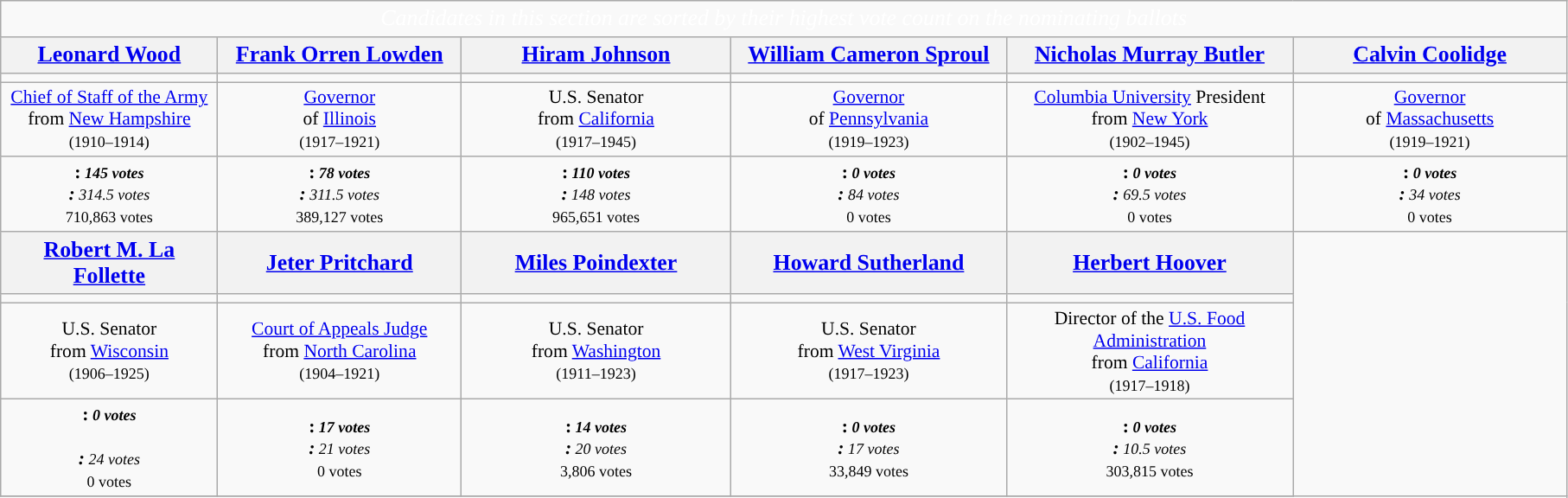<table class="wikitable" style="font-size:90%">
<tr>
<td colspan="7" style="text-align:center; width:1200px; font-size:120%; color:white; background:"><em>Candidates in this section are sorted by their highest vote count on the nominating ballots</em></td>
</tr>
<tr>
<th scope="col" style="width:3em; font-size:120%;"><a href='#'>Leonard Wood</a></th>
<th scope="col" style="width:3em; font-size:120%;"><a href='#'>Frank Orren Lowden</a></th>
<th scope="col" style="width:3em; font-size:120%;"><a href='#'>Hiram Johnson</a></th>
<th scope="col" style="width:3em; font-size:120%;"><a href='#'>William Cameron Sproul</a></th>
<th scope="col" style="width:3em; font-size:120%;"><a href='#'>Nicholas Murray Butler</a></th>
<th scope="col" style="width:3em; font-size:120%;"><a href='#'>Calvin Coolidge</a></th>
</tr>
<tr>
<td></td>
<td></td>
<td></td>
<td></td>
<td></td>
<td></td>
</tr>
<tr style="text-align:center">
<td><a href='#'>Chief of Staff of the Army</a><br>from <a href='#'>New Hampshire</a><br><small>(1910–1914)</small></td>
<td><a href='#'>Governor</a><br>of <a href='#'>Illinois</a><br><small>(1917–1921)</small></td>
<td>U.S. Senator<br>from <a href='#'>California</a><br><small>(1917–1945)</small></td>
<td><a href='#'>Governor</a><br>of <a href='#'>Pennsylvania</a><br><small>(1919–1923)</small></td>
<td><a href='#'>Columbia University</a> President<br>from <a href='#'>New York</a><br><small>(1902–1945)</small></td>
<td><a href='#'>Governor</a><br>of <a href='#'>Massachusetts</a><br><small>(1919–1921)</small></td>
</tr>
<tr style="text-align:center">
<td><strong>:<strong><em><small> 145 votes</small><em><br></strong>:</em></strong><small> 314.5 votes</small></em><br><small>710,863 votes</small></td>
<td><strong>:<strong><em><small> 78 votes</small><em><br></strong>:</em></strong><small> 311.5 votes</small></em><br><small>389,127 votes</small></td>
<td><strong>:<strong><em><small> 110 votes</small><em><br></strong>:</em></strong><small> 148 votes</small></em><br><small>965,651 votes</small></td>
<td><strong>:<strong><em><small> 0 votes</small><em><br></strong>:</em></strong><small> 84 votes</small></em><br><small>0 votes</small></td>
<td><strong>:<strong><em><small> 0 votes</small><em><br></strong>:</em></strong><small> 69.5 votes</small></em><br><small>0 votes</small></td>
<td><strong>:<strong><em><small> 0 votes</small><em><br></strong>:</em></strong><small> 34 votes</small></em><br><small>0 votes</small></td>
</tr>
<tr>
<th scope="col" style="width:3em; font-size:120%;"><a href='#'>Robert M. La Follette</a></th>
<th scope="col" style="width:3em; font-size:120%;"><a href='#'>Jeter Pritchard</a></th>
<th scope="col" style="width:3em; font-size:120%;"><a href='#'>Miles Poindexter</a></th>
<th scope="col" style="width:3em; font-size:120%;"><a href='#'>Howard Sutherland</a></th>
<th scope="col" style="width:3em; font-size:120%;"><a href='#'>Herbert Hoover</a></th>
</tr>
<tr>
<td></td>
<td></td>
<td></td>
<td></td>
<td></td>
</tr>
<tr style="text-align:center">
<td>U.S. Senator<br>from <a href='#'>Wisconsin</a><br><small>(1906–1925)</small></td>
<td><a href='#'>Court of Appeals Judge</a><br>from <a href='#'>North Carolina</a><br><small>(1904–1921)</small></td>
<td>U.S. Senator<br>from <a href='#'>Washington</a><br><small>(1911–1923)</small></td>
<td>U.S. Senator<br>from <a href='#'>West Virginia</a><br><small>(1917–1923)</small></td>
<td>Director of the <a href='#'>U.S. Food Administration</a><br>from <a href='#'>California</a><br><small>(1917–1918)</small></td>
</tr>
<tr style="text-align:center">
<td><strong>:<strong><em><small> 0 votes</small><em><br></strong><strong><br></strong>:</em></strong><small> 24 votes</small></em><br><small>0 votes</small></td>
<td><strong>:<strong><em><small> 17 votes</small><em><br></strong>:</em></strong><small> 21 votes</small></em><br><small>0 votes</small></td>
<td><strong>:<strong><em><small> 14 votes</small><em><br></strong>:</em></strong><small> 20 votes</small></em><br><small>3,806 votes</small></td>
<td><strong>:<strong><em><small> 0 votes</small><em><br></strong>:</em></strong><small> 17 votes</small></em><br><small>33,849 votes</small></td>
<td><strong>:<strong><em><small> 0 votes</small><em><br></strong>:</em></strong><small> 10.5 votes</small></em><br><small>303,815 votes</small></td>
</tr>
<tr>
</tr>
</table>
